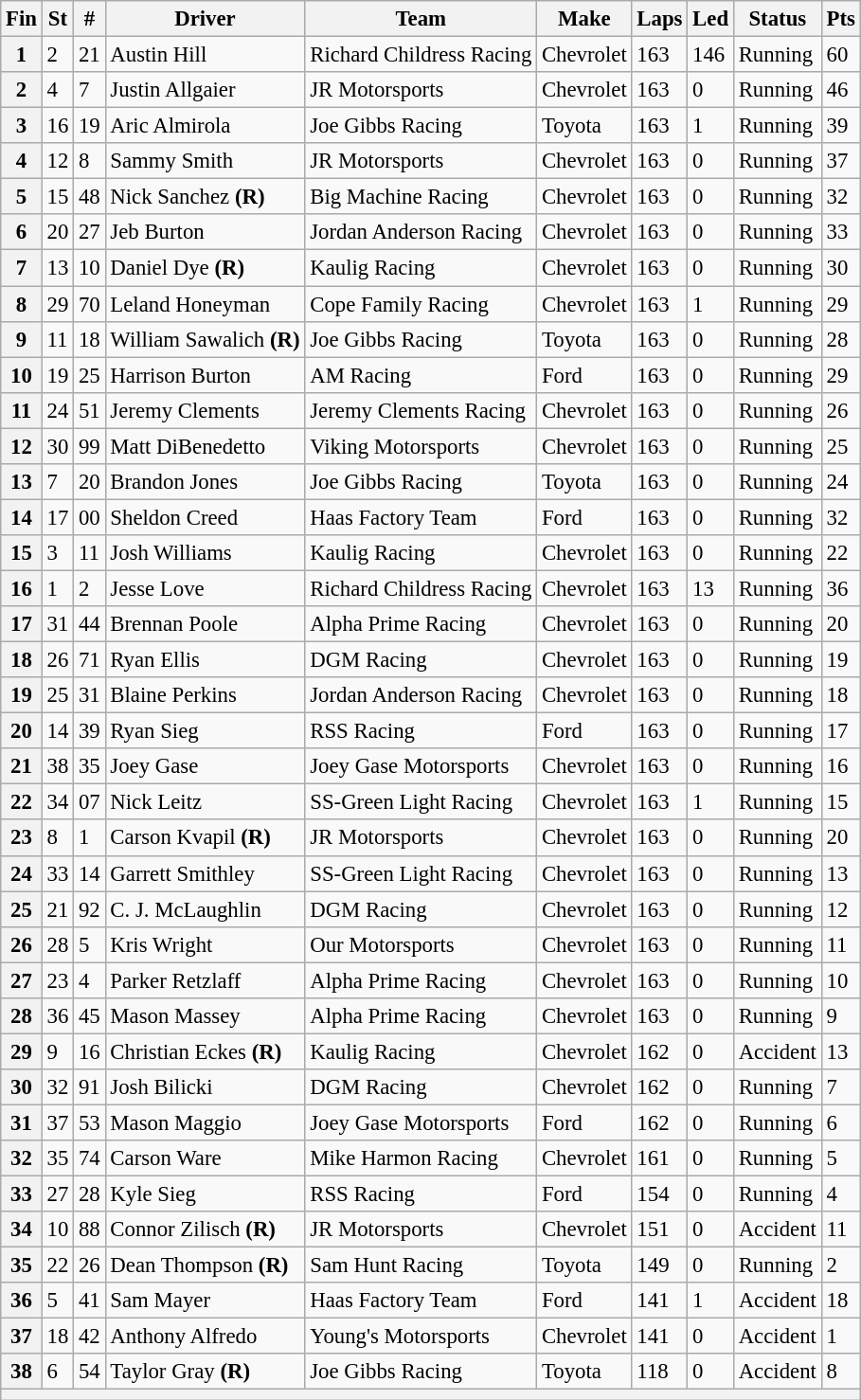<table class="wikitable" style="font-size:95%">
<tr>
<th>Fin</th>
<th>St</th>
<th>#</th>
<th>Driver</th>
<th>Team</th>
<th>Make</th>
<th>Laps</th>
<th>Led</th>
<th>Status</th>
<th>Pts</th>
</tr>
<tr>
<th>1</th>
<td>2</td>
<td>21</td>
<td>Austin Hill</td>
<td>Richard Childress Racing</td>
<td>Chevrolet</td>
<td>163</td>
<td>146</td>
<td>Running</td>
<td>60</td>
</tr>
<tr>
<th>2</th>
<td>4</td>
<td>7</td>
<td>Justin Allgaier</td>
<td>JR Motorsports</td>
<td>Chevrolet</td>
<td>163</td>
<td>0</td>
<td>Running</td>
<td>46</td>
</tr>
<tr>
<th>3</th>
<td>16</td>
<td>19</td>
<td>Aric Almirola</td>
<td>Joe Gibbs Racing</td>
<td>Toyota</td>
<td>163</td>
<td>1</td>
<td>Running</td>
<td>39</td>
</tr>
<tr>
<th>4</th>
<td>12</td>
<td>8</td>
<td>Sammy Smith</td>
<td>JR Motorsports</td>
<td>Chevrolet</td>
<td>163</td>
<td>0</td>
<td>Running</td>
<td>37</td>
</tr>
<tr>
<th>5</th>
<td>15</td>
<td>48</td>
<td>Nick Sanchez <strong>(R)</strong></td>
<td>Big Machine Racing</td>
<td>Chevrolet</td>
<td>163</td>
<td>0</td>
<td>Running</td>
<td>32</td>
</tr>
<tr>
<th>6</th>
<td>20</td>
<td>27</td>
<td>Jeb Burton</td>
<td>Jordan Anderson Racing</td>
<td>Chevrolet</td>
<td>163</td>
<td>0</td>
<td>Running</td>
<td>33</td>
</tr>
<tr>
<th>7</th>
<td>13</td>
<td>10</td>
<td>Daniel Dye <strong>(R)</strong></td>
<td>Kaulig Racing</td>
<td>Chevrolet</td>
<td>163</td>
<td>0</td>
<td>Running</td>
<td>30</td>
</tr>
<tr>
<th>8</th>
<td>29</td>
<td>70</td>
<td>Leland Honeyman</td>
<td>Cope Family Racing</td>
<td>Chevrolet</td>
<td>163</td>
<td>1</td>
<td>Running</td>
<td>29</td>
</tr>
<tr>
<th>9</th>
<td>11</td>
<td>18</td>
<td>William Sawalich <strong>(R)</strong></td>
<td>Joe Gibbs Racing</td>
<td>Toyota</td>
<td>163</td>
<td>0</td>
<td>Running</td>
<td>28</td>
</tr>
<tr>
<th>10</th>
<td>19</td>
<td>25</td>
<td>Harrison Burton</td>
<td>AM Racing</td>
<td>Ford</td>
<td>163</td>
<td>0</td>
<td>Running</td>
<td>29</td>
</tr>
<tr>
<th>11</th>
<td>24</td>
<td>51</td>
<td>Jeremy Clements</td>
<td>Jeremy Clements Racing</td>
<td>Chevrolet</td>
<td>163</td>
<td>0</td>
<td>Running</td>
<td>26</td>
</tr>
<tr>
<th>12</th>
<td>30</td>
<td>99</td>
<td>Matt DiBenedetto</td>
<td>Viking Motorsports</td>
<td>Chevrolet</td>
<td>163</td>
<td>0</td>
<td>Running</td>
<td>25</td>
</tr>
<tr>
<th>13</th>
<td>7</td>
<td>20</td>
<td>Brandon Jones</td>
<td>Joe Gibbs Racing</td>
<td>Toyota</td>
<td>163</td>
<td>0</td>
<td>Running</td>
<td>24</td>
</tr>
<tr>
<th>14</th>
<td>17</td>
<td>00</td>
<td>Sheldon Creed</td>
<td>Haas Factory Team</td>
<td>Ford</td>
<td>163</td>
<td>0</td>
<td>Running</td>
<td>32</td>
</tr>
<tr>
<th>15</th>
<td>3</td>
<td>11</td>
<td>Josh Williams</td>
<td>Kaulig Racing</td>
<td>Chevrolet</td>
<td>163</td>
<td>0</td>
<td>Running</td>
<td>22</td>
</tr>
<tr>
<th>16</th>
<td>1</td>
<td>2</td>
<td>Jesse Love</td>
<td>Richard Childress Racing</td>
<td>Chevrolet</td>
<td>163</td>
<td>13</td>
<td>Running</td>
<td>36</td>
</tr>
<tr>
<th>17</th>
<td>31</td>
<td>44</td>
<td>Brennan Poole</td>
<td>Alpha Prime Racing</td>
<td>Chevrolet</td>
<td>163</td>
<td>0</td>
<td>Running</td>
<td>20</td>
</tr>
<tr>
<th>18</th>
<td>26</td>
<td>71</td>
<td>Ryan Ellis</td>
<td>DGM Racing</td>
<td>Chevrolet</td>
<td>163</td>
<td>0</td>
<td>Running</td>
<td>19</td>
</tr>
<tr>
<th>19</th>
<td>25</td>
<td>31</td>
<td>Blaine Perkins</td>
<td>Jordan Anderson Racing</td>
<td>Chevrolet</td>
<td>163</td>
<td>0</td>
<td>Running</td>
<td>18</td>
</tr>
<tr>
<th>20</th>
<td>14</td>
<td>39</td>
<td>Ryan Sieg</td>
<td>RSS Racing</td>
<td>Ford</td>
<td>163</td>
<td>0</td>
<td>Running</td>
<td>17</td>
</tr>
<tr>
<th>21</th>
<td>38</td>
<td>35</td>
<td>Joey Gase</td>
<td>Joey Gase Motorsports</td>
<td>Chevrolet</td>
<td>163</td>
<td>0</td>
<td>Running</td>
<td>16</td>
</tr>
<tr>
<th>22</th>
<td>34</td>
<td>07</td>
<td>Nick Leitz</td>
<td>SS-Green Light Racing</td>
<td>Chevrolet</td>
<td>163</td>
<td>1</td>
<td>Running</td>
<td>15</td>
</tr>
<tr>
<th>23</th>
<td>8</td>
<td>1</td>
<td>Carson Kvapil <strong>(R)</strong></td>
<td>JR Motorsports</td>
<td>Chevrolet</td>
<td>163</td>
<td>0</td>
<td>Running</td>
<td>20</td>
</tr>
<tr>
<th>24</th>
<td>33</td>
<td>14</td>
<td>Garrett Smithley</td>
<td>SS-Green Light Racing</td>
<td>Chevrolet</td>
<td>163</td>
<td>0</td>
<td>Running</td>
<td>13</td>
</tr>
<tr>
<th>25</th>
<td>21</td>
<td>92</td>
<td>C. J. McLaughlin</td>
<td>DGM Racing</td>
<td>Chevrolet</td>
<td>163</td>
<td>0</td>
<td>Running</td>
<td>12</td>
</tr>
<tr>
<th>26</th>
<td>28</td>
<td>5</td>
<td>Kris Wright</td>
<td>Our Motorsports</td>
<td>Chevrolet</td>
<td>163</td>
<td>0</td>
<td>Running</td>
<td>11</td>
</tr>
<tr>
<th>27</th>
<td>23</td>
<td>4</td>
<td>Parker Retzlaff</td>
<td>Alpha Prime Racing</td>
<td>Chevrolet</td>
<td>163</td>
<td>0</td>
<td>Running</td>
<td>10</td>
</tr>
<tr>
<th>28</th>
<td>36</td>
<td>45</td>
<td>Mason Massey</td>
<td>Alpha Prime Racing</td>
<td>Chevrolet</td>
<td>163</td>
<td>0</td>
<td>Running</td>
<td>9</td>
</tr>
<tr>
<th>29</th>
<td>9</td>
<td>16</td>
<td>Christian Eckes <strong>(R)</strong></td>
<td>Kaulig Racing</td>
<td>Chevrolet</td>
<td>162</td>
<td>0</td>
<td>Accident</td>
<td>13</td>
</tr>
<tr>
<th>30</th>
<td>32</td>
<td>91</td>
<td>Josh Bilicki</td>
<td>DGM Racing</td>
<td>Chevrolet</td>
<td>162</td>
<td>0</td>
<td>Running</td>
<td>7</td>
</tr>
<tr>
<th>31</th>
<td>37</td>
<td>53</td>
<td>Mason Maggio</td>
<td>Joey Gase Motorsports</td>
<td>Ford</td>
<td>162</td>
<td>0</td>
<td>Running</td>
<td>6</td>
</tr>
<tr>
<th>32</th>
<td>35</td>
<td>74</td>
<td>Carson Ware</td>
<td>Mike Harmon Racing</td>
<td>Chevrolet</td>
<td>161</td>
<td>0</td>
<td>Running</td>
<td>5</td>
</tr>
<tr>
<th>33</th>
<td>27</td>
<td>28</td>
<td>Kyle Sieg</td>
<td>RSS Racing</td>
<td>Ford</td>
<td>154</td>
<td>0</td>
<td>Running</td>
<td>4</td>
</tr>
<tr>
<th>34</th>
<td>10</td>
<td>88</td>
<td>Connor Zilisch <strong>(R)</strong></td>
<td>JR Motorsports</td>
<td>Chevrolet</td>
<td>151</td>
<td>0</td>
<td>Accident</td>
<td>11</td>
</tr>
<tr>
<th>35</th>
<td>22</td>
<td>26</td>
<td>Dean Thompson <strong>(R)</strong></td>
<td>Sam Hunt Racing</td>
<td>Toyota</td>
<td>149</td>
<td>0</td>
<td>Running</td>
<td>2</td>
</tr>
<tr>
<th>36</th>
<td>5</td>
<td>41</td>
<td>Sam Mayer</td>
<td>Haas Factory Team</td>
<td>Ford</td>
<td>141</td>
<td>1</td>
<td>Accident</td>
<td>18</td>
</tr>
<tr>
<th>37</th>
<td>18</td>
<td>42</td>
<td>Anthony Alfredo</td>
<td>Young's Motorsports</td>
<td>Chevrolet</td>
<td>141</td>
<td>0</td>
<td>Accident</td>
<td>1</td>
</tr>
<tr>
<th>38</th>
<td>6</td>
<td>54</td>
<td>Taylor Gray <strong>(R)</strong></td>
<td>Joe Gibbs Racing</td>
<td>Toyota</td>
<td>118</td>
<td>0</td>
<td>Accident</td>
<td>8</td>
</tr>
<tr>
<th colspan="10"></th>
</tr>
</table>
